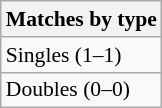<table class="wikitable" style=font-size:90%>
<tr>
<th>Matches by type</th>
</tr>
<tr>
<td>Singles (1–1)</td>
</tr>
<tr>
<td>Doubles (0–0)</td>
</tr>
</table>
